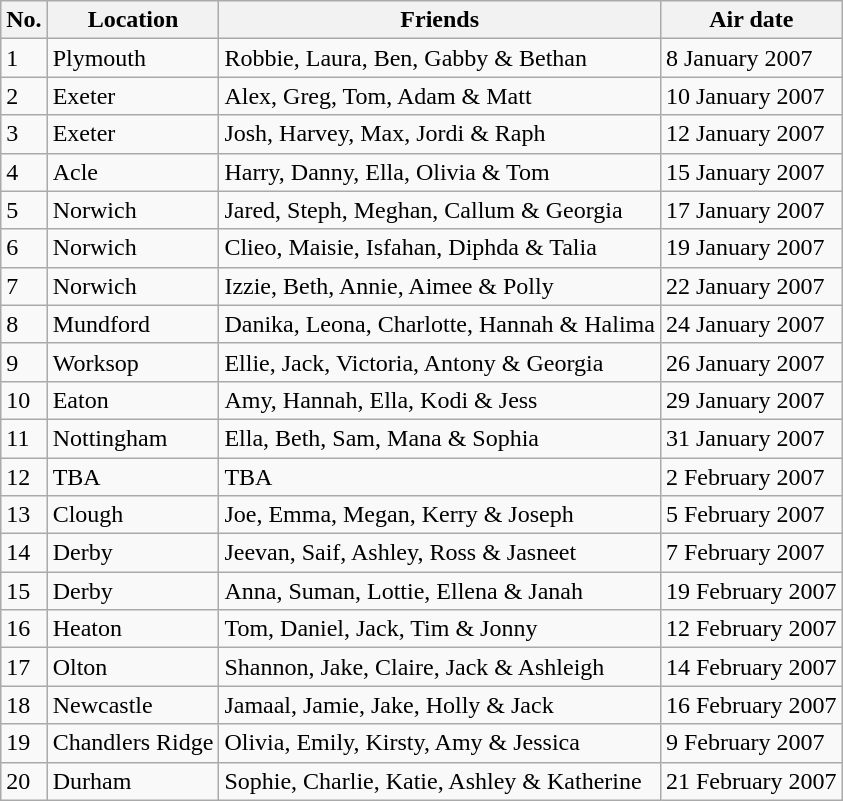<table class="wikitable">
<tr>
<th>No.</th>
<th>Location</th>
<th>Friends</th>
<th>Air date</th>
</tr>
<tr>
<td>1</td>
<td>Plymouth</td>
<td>Robbie, Laura, Ben, Gabby & Bethan</td>
<td>8 January 2007</td>
</tr>
<tr>
<td>2</td>
<td>Exeter</td>
<td>Alex, Greg, Tom, Adam & Matt</td>
<td>10 January 2007</td>
</tr>
<tr>
<td>3</td>
<td>Exeter</td>
<td>Josh, Harvey, Max, Jordi & Raph</td>
<td>12 January 2007</td>
</tr>
<tr>
<td>4</td>
<td>Acle</td>
<td>Harry, Danny, Ella, Olivia & Tom</td>
<td>15 January 2007</td>
</tr>
<tr>
<td>5</td>
<td>Norwich</td>
<td>Jared, Steph, Meghan, Callum & Georgia</td>
<td>17 January 2007</td>
</tr>
<tr>
<td>6</td>
<td>Norwich</td>
<td>Clieo, Maisie, Isfahan, Diphda & Talia</td>
<td>19 January 2007</td>
</tr>
<tr>
<td>7</td>
<td>Norwich</td>
<td>Izzie, Beth, Annie, Aimee & Polly</td>
<td>22 January 2007</td>
</tr>
<tr>
<td>8</td>
<td>Mundford</td>
<td>Danika, Leona, Charlotte, Hannah & Halima</td>
<td>24 January 2007</td>
</tr>
<tr>
<td>9</td>
<td>Worksop</td>
<td>Ellie, Jack, Victoria, Antony & Georgia</td>
<td>26 January 2007</td>
</tr>
<tr>
<td>10</td>
<td>Eaton</td>
<td>Amy, Hannah, Ella, Kodi & Jess</td>
<td>29 January 2007</td>
</tr>
<tr>
<td>11</td>
<td>Nottingham</td>
<td>Ella, Beth, Sam, Mana & Sophia</td>
<td>31 January 2007</td>
</tr>
<tr>
<td>12</td>
<td>TBA</td>
<td>TBA</td>
<td>2 February 2007</td>
</tr>
<tr>
<td>13</td>
<td>Clough</td>
<td>Joe, Emma, Megan, Kerry & Joseph</td>
<td>5 February 2007</td>
</tr>
<tr>
<td>14</td>
<td>Derby</td>
<td>Jeevan, Saif, Ashley, Ross & Jasneet</td>
<td>7 February 2007</td>
</tr>
<tr>
<td>15</td>
<td>Derby</td>
<td>Anna, Suman, Lottie, Ellena & Janah</td>
<td>19 February 2007</td>
</tr>
<tr>
<td>16</td>
<td>Heaton</td>
<td>Tom, Daniel, Jack, Tim & Jonny</td>
<td>12 February 2007</td>
</tr>
<tr>
<td>17</td>
<td>Olton</td>
<td>Shannon, Jake, Claire, Jack & Ashleigh</td>
<td>14 February 2007</td>
</tr>
<tr>
<td>18</td>
<td>Newcastle</td>
<td>Jamaal, Jamie, Jake, Holly & Jack</td>
<td>16 February 2007</td>
</tr>
<tr>
<td>19</td>
<td>Chandlers Ridge</td>
<td>Olivia, Emily, Kirsty, Amy & Jessica</td>
<td>9 February 2007</td>
</tr>
<tr>
<td>20</td>
<td>Durham</td>
<td>Sophie, Charlie, Katie, Ashley & Katherine</td>
<td>21 February 2007</td>
</tr>
</table>
